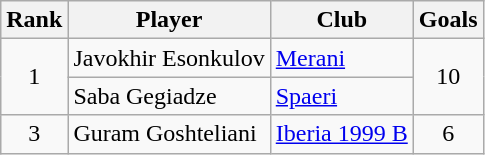<table class="wikitable" style="text-align:center">
<tr>
<th>Rank</th>
<th>Player</th>
<th>Club</th>
<th>Goals</th>
</tr>
<tr>
<td rowspan="2">1</td>
<td align="left"> Javokhir Esonkulov</td>
<td align="left"><a href='#'>Merani</a></td>
<td rowspan="2">10</td>
</tr>
<tr>
<td align="left"> Saba Gegiadze</td>
<td align="left"><a href='#'>Spaeri</a></td>
</tr>
<tr>
<td>3</td>
<td align="left"> Guram Goshteliani</td>
<td align="left"><a href='#'>Iberia 1999 B</a></td>
<td>6</td>
</tr>
</table>
